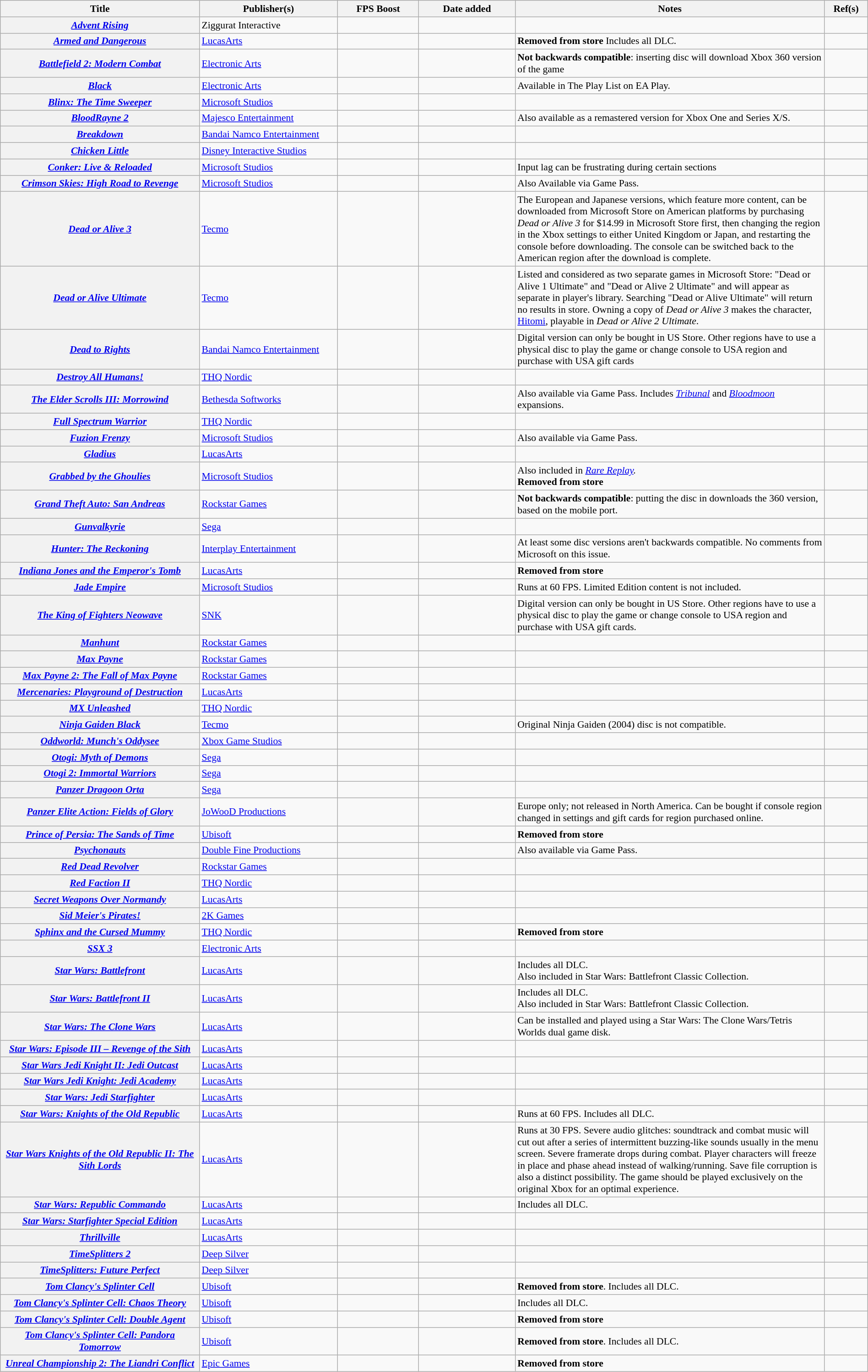<table class="wikitable sortable" style="width:100%; font-size:90%;" id="xboxsoftwarelist">
<tr>
<th scope=col style="width:255px;">Title</th>
<th scope=col style="width:175px;">Publisher(s)</th>
<th scope=col style="width:100px;">FPS Boost</th>
<th scope=col style="width:120px;">Date added</th>
<th scope=col style="width:400px;" class="unsortable">Notes</th>
<th scope=col style="width:50px;" class="unsortable">Ref(s)</th>
</tr>
<tr>
<th scope=row><em><a href='#'>Advent Rising</a></em></th>
<td>Ziggurat Interactive</td>
<td></td>
<td></td>
<td></td>
<td></td>
</tr>
<tr>
<th scope=row><em><a href='#'>Armed and Dangerous</a></em></th>
<td><a href='#'>LucasArts</a></td>
<td></td>
<td></td>
<td><strong>Removed from store</strong> Includes all DLC.</td>
<td></td>
</tr>
<tr>
<th scope=row><em><a href='#'>Battlefield 2: Modern Combat</a></em></th>
<td><a href='#'>Electronic Arts</a></td>
<td></td>
<td></td>
<td><strong>Not backwards compatible</strong>: inserting disc will download Xbox 360 version of the game</td>
<td></td>
</tr>
<tr>
<th scope=row><em><a href='#'>Black</a></em></th>
<td><a href='#'>Electronic Arts</a></td>
<td></td>
<td></td>
<td>Available in The Play List on EA Play.</td>
<td></td>
</tr>
<tr>
<th scope=row><em><a href='#'>Blinx: The Time Sweeper</a></em></th>
<td><a href='#'>Microsoft Studios</a></td>
<td></td>
<td></td>
<td></td>
<td></td>
</tr>
<tr>
<th scope=row><em><a href='#'>BloodRayne 2</a></em></th>
<td><a href='#'>Majesco Entertainment</a></td>
<td></td>
<td></td>
<td>Also available as a remastered version for Xbox One and Series X/S.</td>
<td></td>
</tr>
<tr>
<th scope=row><em><a href='#'>Breakdown</a></em></th>
<td><a href='#'>Bandai Namco Entertainment</a></td>
<td></td>
<td></td>
<td></td>
<td></td>
</tr>
<tr>
<th scope=row><em><a href='#'>Chicken Little</a></em></th>
<td><a href='#'>Disney Interactive Studios</a></td>
<td></td>
<td></td>
<td></td>
<td></td>
</tr>
<tr>
<th scope=row><em><a href='#'>Conker: Live & Reloaded</a></em></th>
<td><a href='#'>Microsoft Studios</a></td>
<td></td>
<td></td>
<td>Input lag can be frustrating during certain sections</td>
<td></td>
</tr>
<tr>
<th scope=row><em><a href='#'>Crimson Skies: High Road to Revenge</a></em></th>
<td><a href='#'>Microsoft Studios</a></td>
<td></td>
<td></td>
<td>Also Available via Game Pass.</td>
<td></td>
</tr>
<tr>
<th scope=row><em><a href='#'>Dead or Alive 3</a></em></th>
<td><a href='#'>Tecmo</a></td>
<td></td>
<td></td>
<td>The European and Japanese versions, which feature more content, can be downloaded from Microsoft Store on American platforms by purchasing <em>Dead or Alive 3</em> for $14.99 in Microsoft Store first, then changing the region in the Xbox settings to either United Kingdom or Japan, and restarting the console before downloading. The console can be switched back to the American region after the download is complete.</td>
<td></td>
</tr>
<tr>
<th scope=row><em><a href='#'>Dead or Alive Ultimate</a></em></th>
<td><a href='#'>Tecmo</a></td>
<td></td>
<td></td>
<td>Listed and considered as two separate games in Microsoft Store: "Dead or Alive 1 Ultimate" and "Dead or Alive 2 Ultimate" and will appear as separate in player's library. Searching "Dead or Alive Ultimate" will return no results in store. Owning a copy of <em>Dead or Alive 3</em> makes the character, <a href='#'>Hitomi</a>, playable in <em>Dead or Alive 2 Ultimate</em>.</td>
<td></td>
</tr>
<tr>
<th scope=row><em><a href='#'>Dead to Rights</a></em></th>
<td><a href='#'>Bandai Namco Entertainment</a></td>
<td></td>
<td></td>
<td>Digital version can only be bought in US Store. Other regions have to use a physical disc to play the game or change console to USA region and purchase with USA gift cards</td>
<td></td>
</tr>
<tr>
<th scope=row><em><a href='#'>Destroy All Humans!</a></em></th>
<td><a href='#'>THQ Nordic</a></td>
<td></td>
<td></td>
<td></td>
<td></td>
</tr>
<tr>
<th scope=row data-sort-value="elder scrolls 3: morrowind"><em><a href='#'>The Elder Scrolls III: Morrowind</a></em></th>
<td><a href='#'>Bethesda Softworks</a></td>
<td></td>
<td></td>
<td>Also available via Game Pass. Includes <em><a href='#'>Tribunal</a></em> and <em><a href='#'>Bloodmoon</a></em> expansions.</td>
<td></td>
</tr>
<tr>
<th scope=row><em><a href='#'>Full Spectrum Warrior</a></em></th>
<td><a href='#'>THQ Nordic</a></td>
<td></td>
<td></td>
<td></td>
<td></td>
</tr>
<tr>
<th scope=row><em><a href='#'>Fuzion Frenzy</a></em></th>
<td><a href='#'>Microsoft Studios</a></td>
<td></td>
<td></td>
<td>Also available via Game Pass.</td>
<td></td>
</tr>
<tr>
<th scope=row><em><a href='#'>Gladius</a></em></th>
<td><a href='#'>LucasArts</a></td>
<td></td>
<td></td>
<td></td>
<td></td>
</tr>
<tr>
<th scope=row><em><a href='#'>Grabbed by the Ghoulies</a></em></th>
<td><a href='#'>Microsoft Studios</a></td>
<td></td>
<td></td>
<td>Also included in <em><a href='#'>Rare Replay</a>.</em><br><strong>Removed from store</strong></td>
<td></td>
</tr>
<tr>
<th scope=row><em><a href='#'>Grand Theft Auto: San Andreas</a></em></th>
<td><a href='#'>Rockstar Games</a></td>
<td></td>
<td></td>
<td><strong>Not backwards compatible</strong>: putting the disc in downloads the 360 version, based on the mobile port.</td>
<td></td>
</tr>
<tr>
<th scope=row><em><a href='#'>Gunvalkyrie</a></em></th>
<td><a href='#'>Sega</a></td>
<td></td>
<td></td>
<td></td>
<td></td>
</tr>
<tr>
<th scope=row><em><a href='#'>Hunter: The Reckoning</a></em></th>
<td><a href='#'>Interplay Entertainment</a></td>
<td></td>
<td></td>
<td>At least some disc versions aren't backwards compatible. No comments from Microsoft on this issue.</td>
<td></td>
</tr>
<tr>
<th scope=row><em><a href='#'>Indiana Jones and the Emperor's Tomb</a></em></th>
<td><a href='#'>LucasArts</a></td>
<td></td>
<td></td>
<td><strong>Removed from store</strong></td>
<td></td>
</tr>
<tr>
<th scope=row><em><a href='#'>Jade Empire</a></em></th>
<td><a href='#'>Microsoft Studios</a></td>
<td></td>
<td></td>
<td>Runs at 60 FPS. Limited Edition content is not included.</td>
<td></td>
</tr>
<tr>
<th scope=row data-sort-value="king of fighters neowave"><em><a href='#'>The King of Fighters Neowave</a></em></th>
<td><a href='#'>SNK</a></td>
<td></td>
<td></td>
<td>Digital version can only be bought in US Store. Other regions have to use a physical disc to play the game or change console to USA region and purchase with USA gift cards.</td>
<td></td>
</tr>
<tr>
<th scope=row><em><a href='#'>Manhunt</a></em></th>
<td><a href='#'>Rockstar Games</a></td>
<td></td>
<td></td>
<td></td>
<td></td>
</tr>
<tr>
<th scope=row><em><a href='#'>Max Payne</a></em></th>
<td><a href='#'>Rockstar Games</a></td>
<td></td>
<td></td>
<td></td>
<td></td>
</tr>
<tr>
<th scope=row><em><a href='#'>Max Payne 2: The Fall of Max Payne</a></em></th>
<td><a href='#'>Rockstar Games</a></td>
<td></td>
<td></td>
<td></td>
<td></td>
</tr>
<tr>
<th scope=row><em><a href='#'>Mercenaries: Playground of Destruction</a></em></th>
<td><a href='#'>LucasArts</a></td>
<td></td>
<td></td>
<td></td>
<td></td>
</tr>
<tr>
<th scope=row><em><a href='#'>MX Unleashed</a></em></th>
<td><a href='#'>THQ Nordic</a></td>
<td></td>
<td></td>
<td></td>
<td></td>
</tr>
<tr>
<th scope=row><em><a href='#'>Ninja Gaiden Black</a></em></th>
<td><a href='#'>Tecmo</a></td>
<td></td>
<td></td>
<td>Original Ninja Gaiden (2004) disc is not compatible.</td>
<td></td>
</tr>
<tr>
<th scope=row><em><a href='#'>Oddworld: Munch's Oddysee</a></em></th>
<td><a href='#'>Xbox Game Studios</a></td>
<td></td>
<td></td>
<td></td>
<td></td>
</tr>
<tr>
<th scope=row><em><a href='#'>Otogi: Myth of Demons</a></em></th>
<td><a href='#'>Sega</a></td>
<td></td>
<td></td>
<td></td>
<td></td>
</tr>
<tr>
<th scope=row><em><a href='#'>Otogi 2: Immortal Warriors</a></em></th>
<td><a href='#'>Sega</a></td>
<td></td>
<td></td>
<td></td>
<td></td>
</tr>
<tr>
<th scope=row><em><a href='#'>Panzer Dragoon Orta</a></em></th>
<td><a href='#'>Sega</a></td>
<td></td>
<td></td>
<td></td>
<td></td>
</tr>
<tr>
<th scope=row><em><a href='#'>Panzer Elite Action: Fields of Glory</a></em></th>
<td><a href='#'>JoWooD Productions</a></td>
<td></td>
<td></td>
<td>Europe only; not released in North America. Can be bought if console region changed in settings and gift cards for region purchased online.</td>
<td></td>
</tr>
<tr>
<th scope=row><em><a href='#'>Prince of Persia: The Sands of Time</a></em></th>
<td><a href='#'>Ubisoft</a></td>
<td></td>
<td></td>
<td><strong>Removed from store</strong></td>
<td></td>
</tr>
<tr>
<th scope=row><em><a href='#'>Psychonauts</a></em></th>
<td><a href='#'>Double Fine Productions</a></td>
<td></td>
<td></td>
<td>Also available via Game Pass.</td>
<td></td>
</tr>
<tr>
<th scope=row><em><a href='#'>Red Dead Revolver</a></em></th>
<td><a href='#'>Rockstar Games</a></td>
<td></td>
<td></td>
<td></td>
<td></td>
</tr>
<tr>
<th scope=row><em><a href='#'>Red Faction II</a></em></th>
<td><a href='#'>THQ Nordic</a></td>
<td></td>
<td></td>
<td></td>
<td></td>
</tr>
<tr>
<th scope=row><em><a href='#'>Secret Weapons Over Normandy</a></em></th>
<td><a href='#'>LucasArts</a></td>
<td></td>
<td></td>
<td></td>
<td></td>
</tr>
<tr>
<th scope=row><em><a href='#'>Sid Meier's Pirates!</a></em></th>
<td><a href='#'>2K Games</a></td>
<td></td>
<td></td>
<td></td>
<td></td>
</tr>
<tr>
<th scope=row><em><a href='#'>Sphinx and the Cursed Mummy</a></em></th>
<td><a href='#'>THQ Nordic</a></td>
<td></td>
<td></td>
<td><strong>Removed from store</strong></td>
<td></td>
</tr>
<tr>
<th scope=row><em><a href='#'>SSX 3</a></em></th>
<td><a href='#'>Electronic Arts</a></td>
<td></td>
<td></td>
<td></td>
<td></td>
</tr>
<tr>
<th scope=row><em><a href='#'>Star Wars: Battlefront</a></em></th>
<td><a href='#'>LucasArts</a></td>
<td></td>
<td></td>
<td>Includes all DLC.<br>Also included in Star Wars: Battlefront Classic Collection.</td>
<td></td>
</tr>
<tr>
<th scope=row><em><a href='#'>Star Wars: Battlefront II</a></em></th>
<td><a href='#'>LucasArts</a></td>
<td></td>
<td></td>
<td>Includes all DLC.<br>Also included in Star Wars: Battlefront Classic Collection.</td>
<td></td>
</tr>
<tr>
<th scope=row><em><a href='#'>Star Wars: The Clone Wars</a></em></th>
<td><a href='#'>LucasArts</a></td>
<td></td>
<td></td>
<td>Can be installed and played using a Star Wars: The Clone Wars/Tetris Worlds dual game disk.</td>
<td></td>
</tr>
<tr>
<th scope=row><em><a href='#'>Star Wars: Episode III – Revenge of the Sith</a></em></th>
<td><a href='#'>LucasArts</a></td>
<td></td>
<td></td>
<td></td>
<td></td>
</tr>
<tr>
<th scope=row><em> <a href='#'>Star Wars Jedi Knight II: Jedi Outcast</a></em></th>
<td><a href='#'>LucasArts</a></td>
<td></td>
<td></td>
<td></td>
<td></td>
</tr>
<tr>
<th scope=row><em><a href='#'>Star Wars Jedi Knight: Jedi Academy</a></em></th>
<td><a href='#'>LucasArts</a></td>
<td></td>
<td></td>
<td></td>
<td></td>
</tr>
<tr>
<th scope=row><em><a href='#'>Star Wars: Jedi Starfighter</a></em></th>
<td><a href='#'>LucasArts</a></td>
<td></td>
<td></td>
<td></td>
<td></td>
</tr>
<tr>
<th scope=row><em><a href='#'>Star Wars: Knights of the Old Republic</a></em></th>
<td><a href='#'>LucasArts</a></td>
<td></td>
<td></td>
<td>Runs at 60 FPS. Includes all DLC.</td>
<td></td>
</tr>
<tr>
<th scope=row><em><a href='#'>Star Wars Knights of the Old Republic II: The Sith Lords</a></em></th>
<td><a href='#'>LucasArts</a></td>
<td></td>
<td></td>
<td>Runs at 30 FPS. Severe audio glitches: soundtrack and combat music will cut out after a series of intermittent buzzing-like sounds usually in the menu screen. Severe framerate drops during combat. Player characters will freeze in place and phase ahead instead of walking/running. Save file corruption is also a distinct possibility. The game should be played exclusively on the original Xbox for an optimal experience.</td>
<td></td>
</tr>
<tr>
<th scope=row><em><a href='#'>Star Wars: Republic Commando</a></em></th>
<td><a href='#'>LucasArts</a></td>
<td></td>
<td></td>
<td>Includes all DLC.</td>
<td></td>
</tr>
<tr>
<th scope=row><em><a href='#'>Star Wars: Starfighter Special Edition</a></em></th>
<td><a href='#'>LucasArts</a></td>
<td></td>
<td></td>
<td></td>
<td></td>
</tr>
<tr>
<th scope=row><em><a href='#'>Thrillville</a></em></th>
<td><a href='#'>LucasArts</a></td>
<td></td>
<td></td>
<td></td>
<td></td>
</tr>
<tr>
<th scope=row><em><a href='#'>TimeSplitters 2</a></em></th>
<td><a href='#'>Deep Silver</a></td>
<td></td>
<td></td>
<td></td>
<td></td>
</tr>
<tr>
<th scope=row><em><a href='#'>TimeSplitters: Future Perfect</a></em></th>
<td><a href='#'>Deep Silver</a></td>
<td></td>
<td></td>
<td></td>
<td></td>
</tr>
<tr>
<th scope=row><em><a href='#'>Tom Clancy's Splinter Cell</a></em></th>
<td><a href='#'>Ubisoft</a></td>
<td></td>
<td></td>
<td><strong>Removed from store</strong>. Includes all DLC.</td>
<td></td>
</tr>
<tr>
<th scope=row><em><a href='#'>Tom Clancy's Splinter Cell: Chaos Theory</a></em></th>
<td><a href='#'>Ubisoft</a></td>
<td></td>
<td></td>
<td>Includes all DLC.</td>
<td></td>
</tr>
<tr>
<th scope=row><em><a href='#'>Tom Clancy's Splinter Cell: Double Agent</a></em></th>
<td><a href='#'>Ubisoft</a></td>
<td></td>
<td></td>
<td><strong>Removed from store</strong></td>
<td></td>
</tr>
<tr>
<th scope=row><em><a href='#'>Tom Clancy's Splinter Cell: Pandora Tomorrow</a></em></th>
<td><a href='#'>Ubisoft</a></td>
<td></td>
<td></td>
<td><strong>Removed from store</strong>. Includes all DLC.</td>
<td></td>
</tr>
<tr>
<th scope=row><em><a href='#'>Unreal Championship 2: The Liandri Conflict</a></em></th>
<td><a href='#'>Epic Games</a></td>
<td></td>
<td></td>
<td><strong>Removed from store</strong></td>
<td></td>
</tr>
</table>
